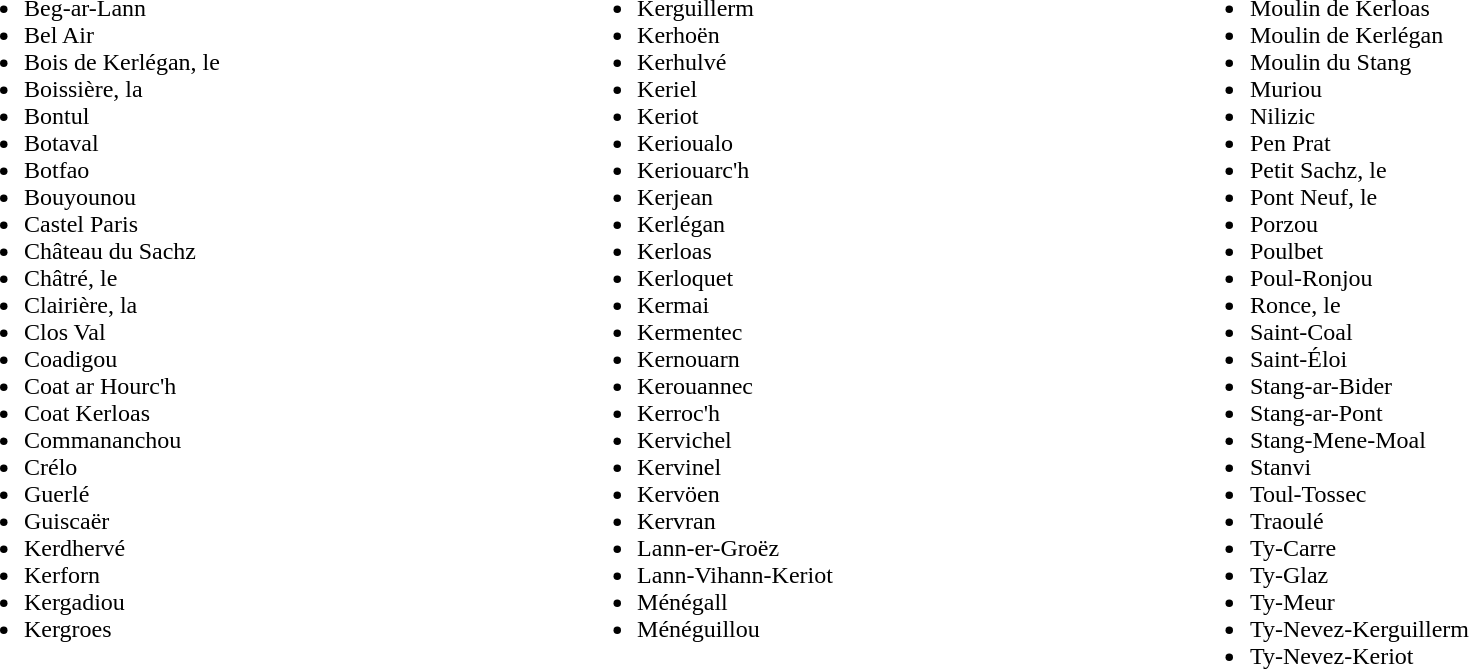<table cellpadding="2" cellspacing="2" border="0" style="width: 100%;">
<tr valign="top">
<td><br><ul><li>Beg-ar-Lann</li><li>Bel Air</li><li>Bois de Kerlégan, le</li><li>Boissière, la</li><li>Bontul</li><li>Botaval</li><li>Botfao</li><li>Bouyounou</li><li>Castel Paris</li><li>Château du Sachz</li><li>Châtré, le</li><li>Clairière, la</li><li>Clos Val</li><li>Coadigou</li><li>Coat ar Hourc'h</li><li>Coat Kerloas</li><li>Commananchou</li><li>Crélo</li><li>Guerlé</li><li>Guiscaër</li><li>Kerdhervé</li><li>Kerforn</li><li>Kergadiou</li><li>Kergroes</li></ul></td>
<td><br><ul><li>Kerguillerm</li><li>Kerhoën</li><li>Kerhulvé</li><li>Keriel</li><li>Keriot</li><li>Kerioualo</li><li>Keriouarc'h</li><li>Kerjean</li><li>Kerlégan</li><li>Kerloas</li><li>Kerloquet</li><li>Kermai</li><li>Kermentec</li><li>Kernouarn</li><li>Kerouannec</li><li>Kerroc'h</li><li>Kervichel</li><li>Kervinel</li><li>Kervöen</li><li>Kervran</li><li>Lann-er-Groëz</li><li>Lann-Vihann-Keriot</li><li>Ménégall</li><li>Ménéguillou</li></ul></td>
<td><br><ul><li>Moulin de Kerloas</li><li>Moulin de Kerlégan</li><li>Moulin du Stang</li><li>Muriou</li><li>Nilizic</li><li>Pen Prat</li><li>Petit Sachz, le</li><li>Pont Neuf, le</li><li>Porzou</li><li>Poulbet</li><li>Poul-Ronjou</li><li>Ronce, le</li><li>Saint-Coal</li><li>Saint-Éloi</li><li>Stang-ar-Bider</li><li>Stang-ar-Pont</li><li>Stang-Mene-Moal</li><li>Stanvi</li><li>Toul-Tossec</li><li>Traoulé</li><li>Ty-Carre</li><li>Ty-Glaz</li><li>Ty-Meur</li><li>Ty-Nevez-Kerguillerm</li><li>Ty-Nevez-Keriot</li></ul></td>
</tr>
</table>
